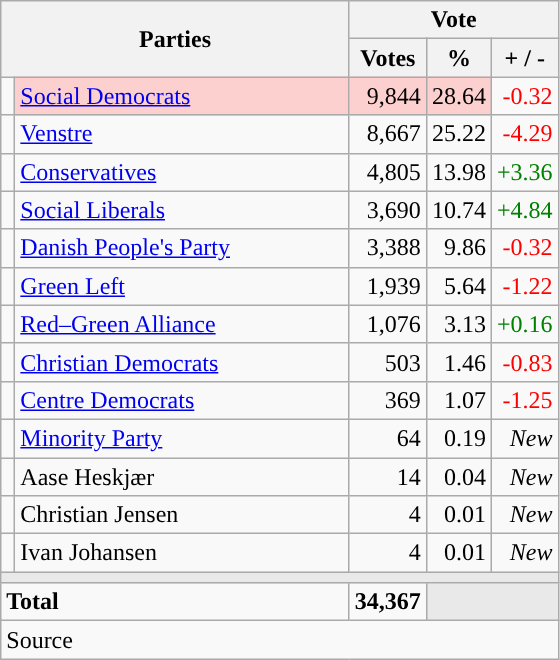<table class="wikitable" style="text-align:right;">
<tr>
<th style="text-align:centre;" rowspan="2" colspan="2" width="225">Parties</th>
<th colspan="3">Vote</th>
</tr>
<tr>
<th width="15">Votes</th>
<th width="15">%</th>
<th width="15">+ / -</th>
</tr>
<tr>
<td width="2" style="color:inherit;background:"></td>
<td bgcolor=#fbd0ce  align="left"><a href='#'>Social Democrats</a></td>
<td bgcolor=#fbd0ce>9,844</td>
<td bgcolor=#fbd0ce>28.64</td>
<td style=color:red;>-0.32</td>
</tr>
<tr>
<td width="2" style="color:inherit;background:"></td>
<td align="left"><a href='#'>Venstre</a></td>
<td>8,667</td>
<td>25.22</td>
<td style=color:red;>-4.29</td>
</tr>
<tr>
<td width="2" style="color:inherit;background:"></td>
<td align="left"><a href='#'>Conservatives</a></td>
<td>4,805</td>
<td>13.98</td>
<td style=color:green;>+3.36</td>
</tr>
<tr>
<td width="2" style="color:inherit;background:"></td>
<td align="left"><a href='#'>Social Liberals</a></td>
<td>3,690</td>
<td>10.74</td>
<td style=color:green;>+4.84</td>
</tr>
<tr>
<td width="2" style="color:inherit;background:"></td>
<td align="left"><a href='#'>Danish People's Party</a></td>
<td>3,388</td>
<td>9.86</td>
<td style=color:red;>-0.32</td>
</tr>
<tr>
<td width="2" style="color:inherit;background:"></td>
<td align="left"><a href='#'>Green Left</a></td>
<td>1,939</td>
<td>5.64</td>
<td style=color:red;>-1.22</td>
</tr>
<tr>
<td width="2" style="color:inherit;background:"></td>
<td align="left"><a href='#'>Red–Green Alliance</a></td>
<td>1,076</td>
<td>3.13</td>
<td style=color:green;>+0.16</td>
</tr>
<tr>
<td width="2" style="color:inherit;background:"></td>
<td align="left"><a href='#'>Christian Democrats</a></td>
<td>503</td>
<td>1.46</td>
<td style=color:red;>-0.83</td>
</tr>
<tr>
<td width="2" style="color:inherit;background:"></td>
<td align="left"><a href='#'>Centre Democrats</a></td>
<td>369</td>
<td>1.07</td>
<td style=color:red;>-1.25</td>
</tr>
<tr>
<td width="2" style="color:inherit;background:"></td>
<td align="left"><a href='#'>Minority Party</a></td>
<td>64</td>
<td>0.19</td>
<td><em>New</em></td>
</tr>
<tr>
<td width="2" style="color:inherit;background:"></td>
<td align="left">Aase Heskjær</td>
<td>14</td>
<td>0.04</td>
<td><em>New</em></td>
</tr>
<tr>
<td width="2" style="color:inherit;background:"></td>
<td align="left">Christian Jensen</td>
<td>4</td>
<td>0.01</td>
<td><em>New</em></td>
</tr>
<tr>
<td width="2" style="color:inherit;background:"></td>
<td align="left">Ivan Johansen</td>
<td>4</td>
<td>0.01</td>
<td><em>New</em></td>
</tr>
<tr>
<td colspan="7" bgcolor="#E9E9E9"></td>
</tr>
<tr>
<td align="left" colspan="2"><strong>Total</strong></td>
<td><strong>34,367</strong></td>
<td bgcolor="#E9E9E9" colspan="2"></td>
</tr>
<tr>
<td align="left" colspan="6">Source</td>
</tr>
</table>
